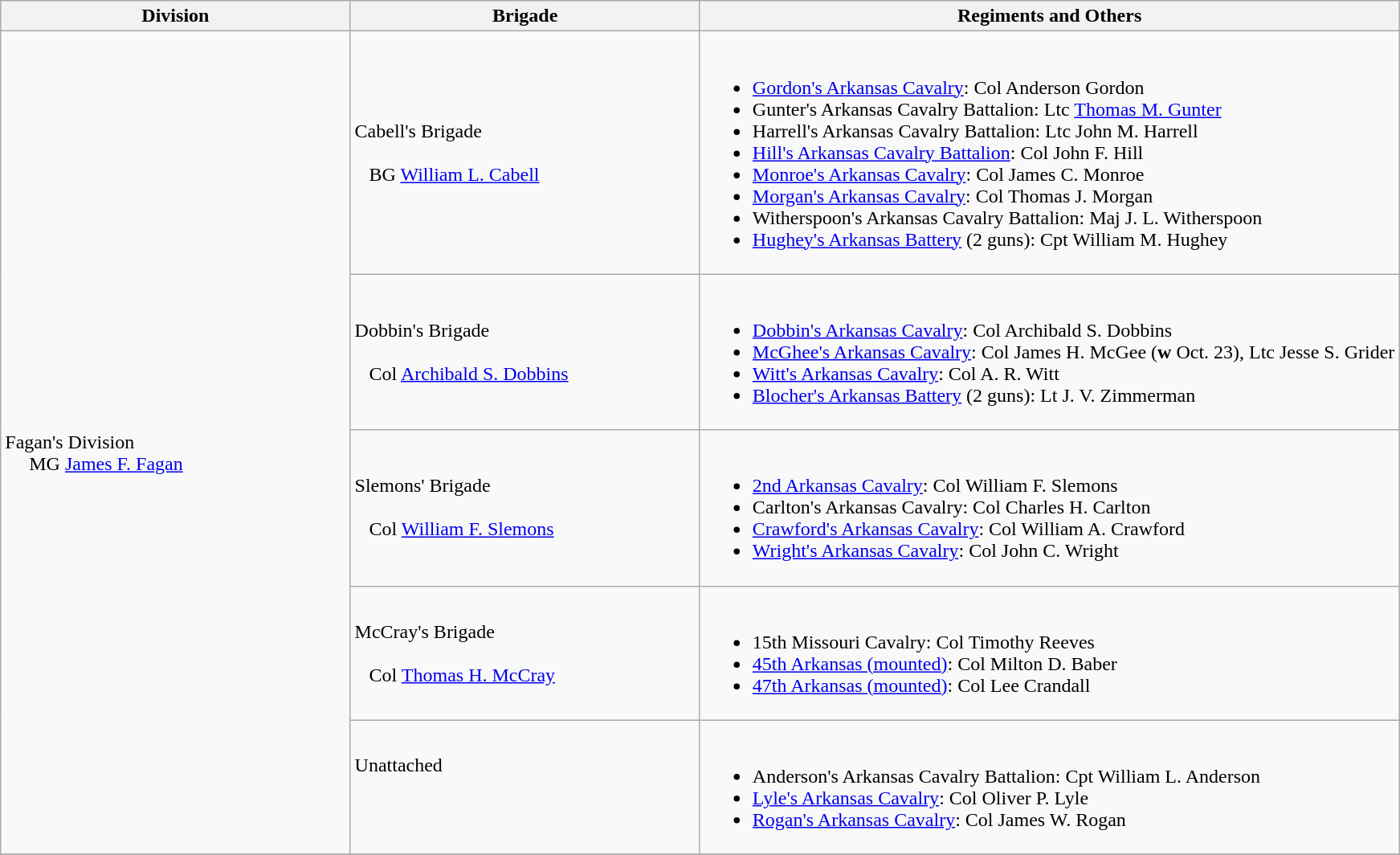<table class="wikitable">
<tr>
<th width=25%>Division</th>
<th width=25%>Brigade</th>
<th>Regiments and Others</th>
</tr>
<tr>
<td rowspan=5><br>Fagan's Division
<br>    
MG <a href='#'>James F. Fagan</a><br></td>
<td>Cabell's Brigade<br><br>  
BG <a href='#'>William L. Cabell</a></td>
<td><br><ul><li><a href='#'>Gordon's Arkansas Cavalry</a>: Col Anderson Gordon</li><li>Gunter's Arkansas Cavalry Battalion: Ltc <a href='#'>Thomas M. Gunter</a></li><li>Harrell's Arkansas Cavalry Battalion: Ltc John M. Harrell</li><li><a href='#'>Hill's Arkansas Cavalry Battalion</a>: Col John F. Hill</li><li><a href='#'>Monroe's Arkansas Cavalry</a>: Col James C. Monroe</li><li><a href='#'>Morgan's Arkansas Cavalry</a>: Col Thomas J. Morgan</li><li>Witherspoon's Arkansas Cavalry Battalion: Maj J. L. Witherspoon</li><li><a href='#'>Hughey's Arkansas Battery</a> (2 guns): Cpt William M. Hughey</li></ul></td>
</tr>
<tr>
<td>Dobbin's Brigade<br><br>  
Col <a href='#'>Archibald S. Dobbins</a></td>
<td><br><ul><li><a href='#'>Dobbin's Arkansas Cavalry</a>: Col Archibald S. Dobbins</li><li><a href='#'>McGhee's Arkansas Cavalry</a>: Col James H. McGee (<strong>w</strong> Oct. 23), Ltc Jesse S. Grider</li><li><a href='#'>Witt's Arkansas Cavalry</a>: Col A. R. Witt</li><li><a href='#'>Blocher's Arkansas Battery</a> (2 guns): Lt J. V. Zimmerman</li></ul></td>
</tr>
<tr>
<td>Slemons' Brigade<br><br>  
Col <a href='#'>William F. Slemons</a></td>
<td><br><ul><li><a href='#'>2nd Arkansas Cavalry</a>: Col William F. Slemons</li><li>Carlton's Arkansas Cavalry: Col Charles H. Carlton</li><li><a href='#'>Crawford's Arkansas Cavalry</a>: Col William A. Crawford</li><li><a href='#'>Wright's Arkansas Cavalry</a>: Col John C. Wright</li></ul></td>
</tr>
<tr>
<td>McCray's Brigade<br><br>  
Col <a href='#'>Thomas H. McCray</a></td>
<td><br><ul><li>15th Missouri Cavalry: Col Timothy Reeves</li><li><a href='#'>45th Arkansas (mounted)</a>: Col Milton D. Baber</li><li><a href='#'>47th Arkansas (mounted)</a>: Col Lee Crandall</li></ul></td>
</tr>
<tr>
<td>Unattached<br><br>  </td>
<td><br><ul><li>Anderson's Arkansas Cavalry Battalion: Cpt William L. Anderson</li><li><a href='#'>Lyle's Arkansas Cavalry</a>: Col Oliver P. Lyle</li><li><a href='#'>Rogan's Arkansas Cavalry</a>: Col James W. Rogan</li></ul></td>
</tr>
<tr>
</tr>
</table>
